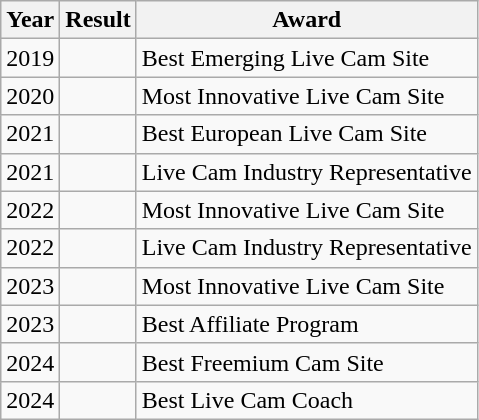<table class="wikitable">
<tr>
<th>Year</th>
<th>Result</th>
<th>Award</th>
</tr>
<tr>
<td>2019</td>
<td></td>
<td>Best Emerging Live Cam Site</td>
</tr>
<tr>
<td>2020</td>
<td></td>
<td>Most Innovative Live Cam Site</td>
</tr>
<tr>
<td>2021</td>
<td></td>
<td>Best European Live Cam Site</td>
</tr>
<tr>
<td>2021</td>
<td></td>
<td>Live Cam Industry Representative</td>
</tr>
<tr>
<td>2022</td>
<td></td>
<td>Most Innovative Live Cam Site</td>
</tr>
<tr>
<td>2022</td>
<td></td>
<td>Live Cam Industry Representative</td>
</tr>
<tr>
<td>2023</td>
<td></td>
<td>Most Innovative Live Cam Site</td>
</tr>
<tr>
<td>2023</td>
<td></td>
<td>Best Affiliate Program</td>
</tr>
<tr>
<td>2024</td>
<td></td>
<td>Best Freemium Cam Site </td>
</tr>
<tr>
<td>2024</td>
<td></td>
<td>Best Live Cam Coach </td>
</tr>
</table>
